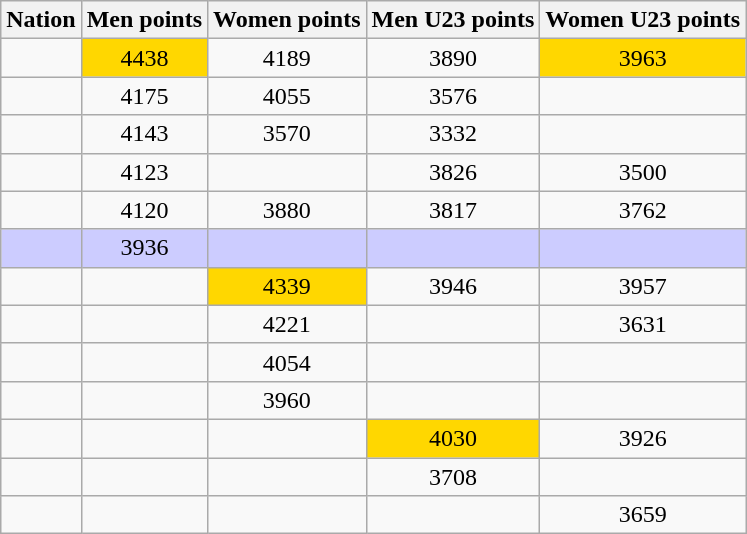<table class="wikitable sortable" style="text-align:center">
<tr>
<th>Nation</th>
<th>Men points</th>
<th>Women points</th>
<th>Men U23 points</th>
<th>Women U23 points</th>
</tr>
<tr>
<td align="left"></td>
<td bgcolor=gold>4438</td>
<td>4189</td>
<td>3890</td>
<td bgcolor=gold>3963</td>
</tr>
<tr>
<td align="left"></td>
<td>4175</td>
<td>4055</td>
<td>3576</td>
<td></td>
</tr>
<tr>
<td align="left"></td>
<td>4143</td>
<td>3570</td>
<td>3332</td>
<td></td>
</tr>
<tr>
<td align="left"></td>
<td>4123</td>
<td></td>
<td>3826</td>
<td>3500</td>
</tr>
<tr>
<td align="left"></td>
<td>4120</td>
<td>3880</td>
<td>3817</td>
<td>3762</td>
</tr>
<tr style="background-color:#ccccff">
<td align="left"></td>
<td>3936</td>
<td></td>
<td></td>
<td></td>
</tr>
<tr>
<td align="left"></td>
<td></td>
<td bgcolor=gold>4339</td>
<td>3946</td>
<td>3957</td>
</tr>
<tr>
<td align="left"></td>
<td></td>
<td>4221</td>
<td></td>
<td>3631</td>
</tr>
<tr>
<td align="left"></td>
<td></td>
<td>4054</td>
<td></td>
<td></td>
</tr>
<tr>
<td align="left"></td>
<td></td>
<td>3960</td>
<td></td>
<td></td>
</tr>
<tr>
<td align="left"></td>
<td></td>
<td></td>
<td bgcolor=gold>4030</td>
<td>3926</td>
</tr>
<tr>
<td align="left"></td>
<td></td>
<td></td>
<td>3708</td>
<td></td>
</tr>
<tr>
<td align="left"></td>
<td></td>
<td></td>
<td></td>
<td>3659</td>
</tr>
</table>
